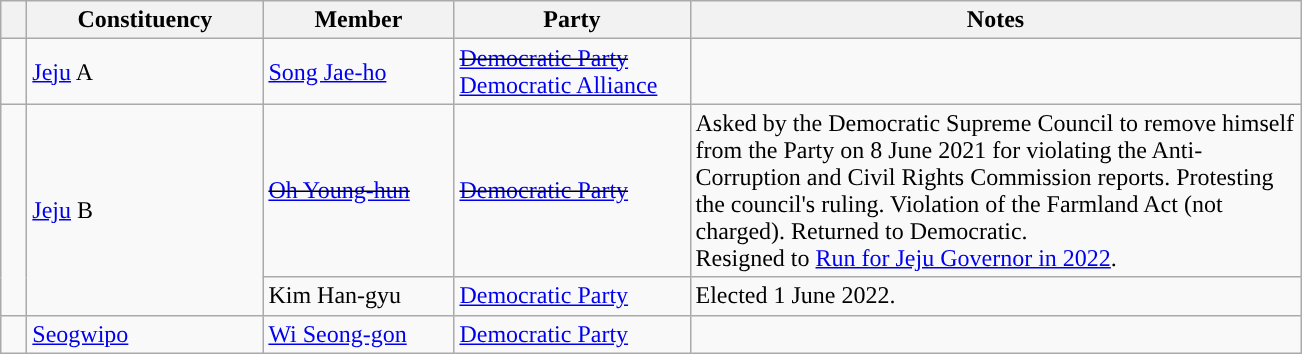<table class="wikitable sortable">
<tr>
<th scope="col" style="width:10px;" class="unsortable"></th>
<th scope="col" style="width:150px;">Constituency</th>
<th scope="col" style="width:120px;">Member</th>
<th scope="col" style="width:150px;">Party</th>
<th scope="col" style="width:400px;" class="unsortable">Notes</th>
</tr>
<tr>
<td scope="row" style="background-color:"></td>
<td><a href='#'>Jeju</a> A</td>
<td><a href='#'>Song Jae-ho</a></td>
<td><s><a href='#'>Democratic Party</a></s><br><a href='#'>Democratic Alliance</a></td>
<td></td>
</tr>
<tr>
<td rowspan="2" scope="row" style="background-color:"></td>
<td rowspan="2"><a href='#'>Jeju</a> B</td>
<td><s><a href='#'>Oh Young-hun</a></s></td>
<td><s><a href='#'>Democratic Party</a></s></td>
<td>Asked by the Democratic Supreme Council to remove himself from the Party on 8 June 2021 for violating the Anti-Corruption and Civil Rights Commission reports. Protesting the council's ruling. Violation of the Farmland Act (not charged). Returned to Democratic.<br> Resigned to <a href='#'>Run for Jeju Governor in 2022</a>.</td>
</tr>
<tr>
<td>Kim Han-gyu</td>
<td><a href='#'>Democratic Party</a></td>
<td>Elected 1 June 2022.</td>
</tr>
<tr>
<td scope="row" style="background-color:"></td>
<td><a href='#'>Seogwipo</a></td>
<td><a href='#'>Wi Seong-gon</a></td>
<td><a href='#'>Democratic Party</a></td>
<td></td>
</tr>
</table>
